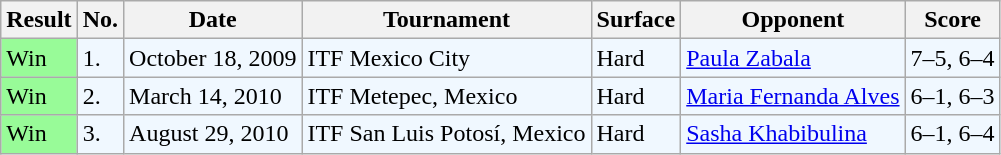<table class="sortable wikitable">
<tr>
<th>Result</th>
<th>No.</th>
<th>Date</th>
<th>Tournament</th>
<th>Surface</th>
<th>Opponent</th>
<th class="unsortable">Score</th>
</tr>
<tr style="background:#f0f8ff;">
<td bgcolor="98FB98">Win</td>
<td>1.</td>
<td>October 18, 2009</td>
<td>ITF Mexico City</td>
<td>Hard</td>
<td> <a href='#'>Paula Zabala</a></td>
<td>7–5, 6–4</td>
</tr>
<tr style="background:#f0f8ff;">
<td bgcolor="98FB98">Win</td>
<td>2.</td>
<td>March 14, 2010</td>
<td>ITF Metepec, Mexico</td>
<td>Hard</td>
<td> <a href='#'>Maria Fernanda Alves</a></td>
<td>6–1, 6–3</td>
</tr>
<tr style="background:#f0f8ff;">
<td bgcolor="98FB98">Win</td>
<td>3.</td>
<td>August 29, 2010</td>
<td>ITF San Luis Potosí, Mexico</td>
<td>Hard</td>
<td> <a href='#'>Sasha Khabibulina</a></td>
<td>6–1, 6–4</td>
</tr>
</table>
